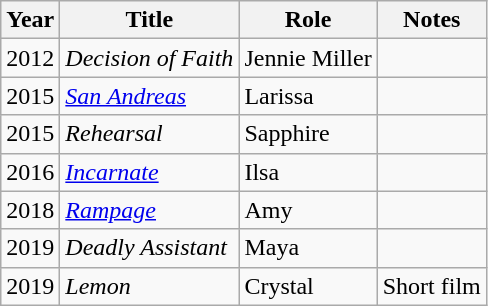<table class="wikitable sortable">
<tr>
<th>Year</th>
<th>Title</th>
<th>Role</th>
<th>Notes</th>
</tr>
<tr>
<td>2012</td>
<td><em>Decision of Faith</em></td>
<td>Jennie Miller</td>
<td></td>
</tr>
<tr>
<td>2015</td>
<td><em><a href='#'>San Andreas</a></em></td>
<td>Larissa</td>
<td></td>
</tr>
<tr>
<td>2015</td>
<td><em>Rehearsal</em></td>
<td>Sapphire</td>
<td></td>
</tr>
<tr>
<td>2016</td>
<td><em><a href='#'>Incarnate</a></em></td>
<td>Ilsa</td>
<td></td>
</tr>
<tr>
<td>2018</td>
<td><em><a href='#'>Rampage</a></em></td>
<td>Amy</td>
<td></td>
</tr>
<tr>
<td>2019</td>
<td><em>Deadly Assistant</em></td>
<td>Maya</td>
<td></td>
</tr>
<tr>
<td>2019</td>
<td><em>Lemon</em></td>
<td>Crystal</td>
<td>Short film</td>
</tr>
</table>
